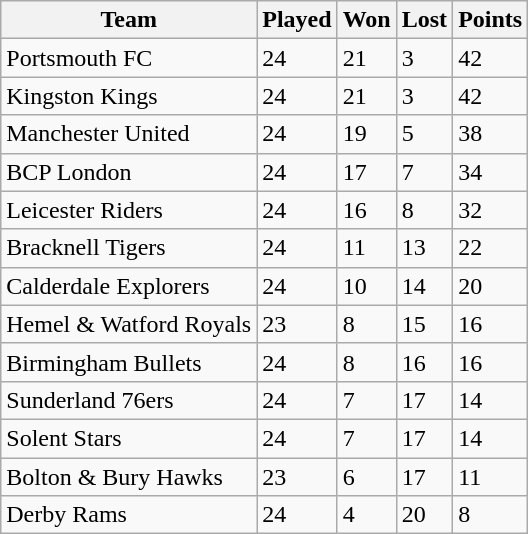<table class="wikitable">
<tr>
<th>Team</th>
<th>Played</th>
<th>Won</th>
<th>Lost</th>
<th>Points</th>
</tr>
<tr>
<td>Portsmouth FC</td>
<td>24</td>
<td>21</td>
<td>3</td>
<td>42</td>
</tr>
<tr>
<td>Kingston Kings</td>
<td>24</td>
<td>21</td>
<td>3</td>
<td>42</td>
</tr>
<tr>
<td>Manchester United</td>
<td>24</td>
<td>19</td>
<td>5</td>
<td>38</td>
</tr>
<tr>
<td>BCP London</td>
<td>24</td>
<td>17</td>
<td>7</td>
<td>34</td>
</tr>
<tr>
<td>Leicester Riders</td>
<td>24</td>
<td>16</td>
<td>8</td>
<td>32</td>
</tr>
<tr>
<td>Bracknell Tigers</td>
<td>24</td>
<td>11</td>
<td>13</td>
<td>22</td>
</tr>
<tr>
<td>Calderdale Explorers</td>
<td>24</td>
<td>10</td>
<td>14</td>
<td>20</td>
</tr>
<tr>
<td>Hemel & Watford Royals</td>
<td>23</td>
<td>8</td>
<td>15</td>
<td>16</td>
</tr>
<tr>
<td>Birmingham Bullets</td>
<td>24</td>
<td>8</td>
<td>16</td>
<td>16</td>
</tr>
<tr>
<td>Sunderland 76ers</td>
<td>24</td>
<td>7</td>
<td>17</td>
<td>14</td>
</tr>
<tr>
<td>Solent Stars</td>
<td>24</td>
<td>7</td>
<td>17</td>
<td>14</td>
</tr>
<tr>
<td>Bolton & Bury Hawks</td>
<td>23</td>
<td>6</td>
<td>17</td>
<td>11</td>
</tr>
<tr>
<td>Derby Rams</td>
<td>24</td>
<td>4</td>
<td>20</td>
<td>8</td>
</tr>
</table>
